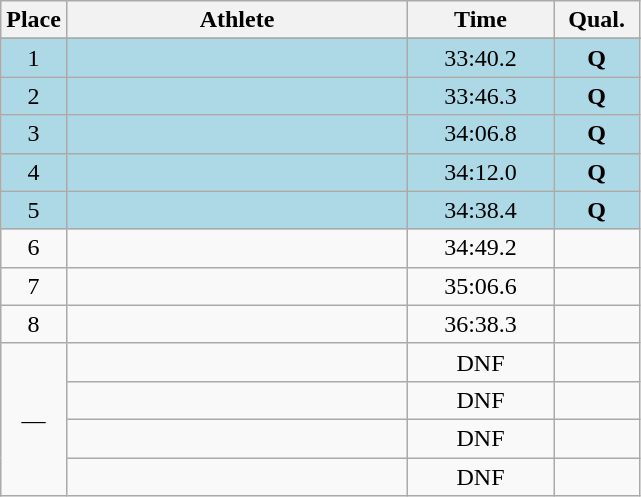<table class=wikitable style="text-align:center">
<tr>
<th width=20>Place</th>
<th width=220>Athlete</th>
<th width=90>Time</th>
<th width=50>Qual.</th>
</tr>
<tr>
</tr>
<tr bgcolor=lightblue>
<td>1</td>
<td align=left></td>
<td>33:40.2</td>
<td><strong>Q</strong></td>
</tr>
<tr bgcolor=lightblue>
<td>2</td>
<td align=left></td>
<td>33:46.3</td>
<td><strong>Q</strong></td>
</tr>
<tr bgcolor=lightblue>
<td>3</td>
<td align=left></td>
<td>34:06.8</td>
<td><strong>Q</strong></td>
</tr>
<tr bgcolor=lightblue>
<td>4</td>
<td align=left></td>
<td>34:12.0</td>
<td><strong>Q</strong></td>
</tr>
<tr bgcolor=lightblue>
<td>5</td>
<td align=left></td>
<td>34:38.4</td>
<td><strong>Q</strong></td>
</tr>
<tr>
<td>6</td>
<td align=left></td>
<td>34:49.2</td>
<td></td>
</tr>
<tr>
<td>7</td>
<td align=left></td>
<td>35:06.6</td>
<td></td>
</tr>
<tr>
<td>8</td>
<td align=left></td>
<td>36:38.3</td>
<td></td>
</tr>
<tr>
<td rowspan=4>—</td>
<td align=left></td>
<td>DNF</td>
<td></td>
</tr>
<tr>
<td align=left></td>
<td>DNF</td>
<td></td>
</tr>
<tr>
<td align=left></td>
<td>DNF</td>
<td></td>
</tr>
<tr>
<td align=left></td>
<td>DNF</td>
<td></td>
</tr>
</table>
